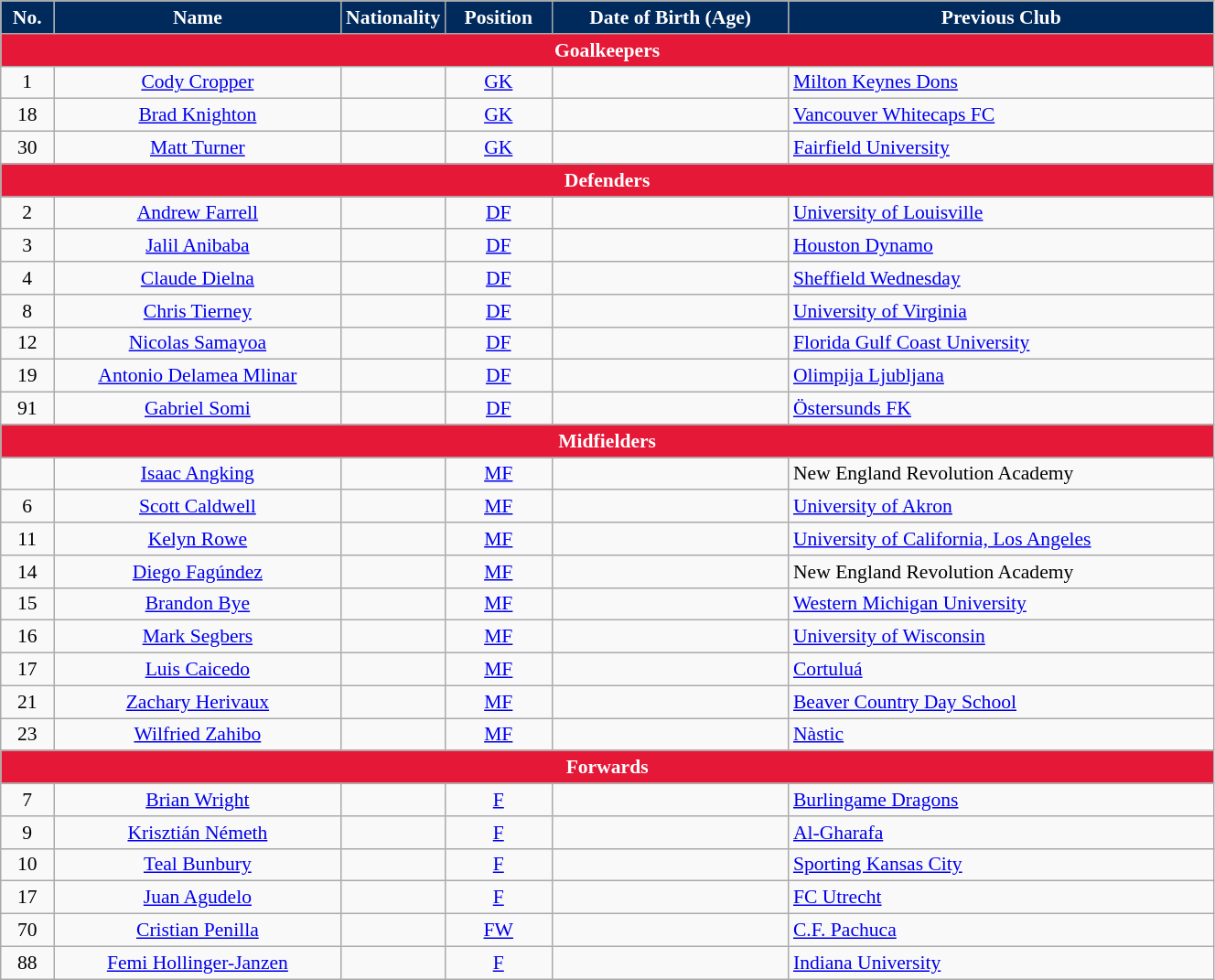<table class="wikitable" style="text-align:center; font-size:90%; width:70%;">
<tr>
<th style="background:#002A5C; color:white; text-align:center;">No.</th>
<th style="background:#002A5C; color:white; text-align:center;">Name</th>
<th style="background:#002A5C; width:5%;color:white; text-align:center;">Nationality</th>
<th style="background:#002A5C; color:white; text-align:center;">Position</th>
<th style="background:#002A5C; color:white; text-align:center;">Date of Birth (Age)</th>
<th style="background:#002A5C; color:white; text-align:center;">Previous Club</th>
</tr>
<tr>
<th colspan="6" style="background:#E51937; color:white; text-align:center;">Goalkeepers</th>
</tr>
<tr>
<td>1</td>
<td><a href='#'>Cody Cropper</a></td>
<td></td>
<td><a href='#'>GK</a></td>
<td></td>
<td align=left> <a href='#'>Milton Keynes Dons</a></td>
</tr>
<tr>
<td>18</td>
<td><a href='#'>Brad Knighton</a></td>
<td></td>
<td><a href='#'>GK</a></td>
<td></td>
<td align=left> <a href='#'>Vancouver Whitecaps FC</a></td>
</tr>
<tr>
<td>30</td>
<td><a href='#'>Matt Turner</a></td>
<td></td>
<td><a href='#'>GK</a></td>
<td></td>
<td align=left> <a href='#'>Fairfield University</a></td>
</tr>
<tr>
<th colspan="6" style="background:#E51937; color:white; text-align:center;">Defenders</th>
</tr>
<tr>
<td>2</td>
<td><a href='#'>Andrew Farrell</a></td>
<td></td>
<td><a href='#'>DF</a></td>
<td></td>
<td align=left> <a href='#'>University of Louisville</a></td>
</tr>
<tr>
<td>3</td>
<td><a href='#'>Jalil Anibaba</a></td>
<td></td>
<td><a href='#'>DF</a></td>
<td></td>
<td align=left> <a href='#'>Houston Dynamo</a></td>
</tr>
<tr>
<td>4</td>
<td><a href='#'>Claude Dielna</a></td>
<td></td>
<td><a href='#'>DF</a></td>
<td></td>
<td align=left> <a href='#'>Sheffield Wednesday</a></td>
</tr>
<tr>
<td>8</td>
<td><a href='#'>Chris Tierney</a></td>
<td></td>
<td><a href='#'>DF</a></td>
<td></td>
<td align=left> <a href='#'>University of Virginia</a></td>
</tr>
<tr>
<td>12</td>
<td><a href='#'>Nicolas Samayoa</a></td>
<td></td>
<td><a href='#'>DF</a></td>
<td></td>
<td align=left> <a href='#'>Florida Gulf Coast University</a></td>
</tr>
<tr>
<td>19</td>
<td><a href='#'>Antonio Delamea Mlinar</a></td>
<td></td>
<td><a href='#'>DF</a></td>
<td></td>
<td align=left> <a href='#'>Olimpija Ljubljana</a></td>
</tr>
<tr>
<td>91</td>
<td><a href='#'>Gabriel Somi</a></td>
<td></td>
<td><a href='#'>DF</a></td>
<td></td>
<td align=left> <a href='#'>Östersunds FK</a></td>
</tr>
<tr>
<th colspan="6" style="background:#E51937; color:white; text-align:center;">Midfielders</th>
</tr>
<tr>
<td></td>
<td><a href='#'>Isaac Angking</a></td>
<td></td>
<td><a href='#'>MF</a></td>
<td></td>
<td align=left> New England Revolution Academy</td>
</tr>
<tr>
<td>6</td>
<td><a href='#'>Scott Caldwell</a></td>
<td></td>
<td><a href='#'>MF</a></td>
<td></td>
<td align=left> <a href='#'>University of Akron</a></td>
</tr>
<tr>
<td>11</td>
<td><a href='#'>Kelyn Rowe</a></td>
<td></td>
<td><a href='#'>MF</a></td>
<td></td>
<td align=left> <a href='#'>University of California, Los Angeles</a></td>
</tr>
<tr>
<td>14</td>
<td><a href='#'>Diego Fagúndez</a></td>
<td></td>
<td><a href='#'>MF</a></td>
<td></td>
<td align=left> New England Revolution Academy</td>
</tr>
<tr>
<td>15</td>
<td><a href='#'>Brandon Bye</a></td>
<td></td>
<td><a href='#'>MF</a></td>
<td></td>
<td align=left> <a href='#'>Western Michigan University</a></td>
</tr>
<tr>
<td>16</td>
<td><a href='#'>Mark Segbers</a></td>
<td></td>
<td><a href='#'>MF</a></td>
<td></td>
<td align=left> <a href='#'>University of Wisconsin</a></td>
</tr>
<tr>
<td>17</td>
<td><a href='#'>Luis Caicedo</a></td>
<td></td>
<td><a href='#'>MF</a></td>
<td></td>
<td align=left> <a href='#'>Cortuluá</a></td>
</tr>
<tr>
<td>21</td>
<td><a href='#'>Zachary Herivaux</a></td>
<td></td>
<td><a href='#'>MF</a></td>
<td></td>
<td align=left> <a href='#'>Beaver Country Day School</a></td>
</tr>
<tr>
<td>23</td>
<td><a href='#'>Wilfried Zahibo</a></td>
<td></td>
<td><a href='#'>MF</a></td>
<td></td>
<td align=left> <a href='#'>Nàstic</a></td>
</tr>
<tr>
<th colspan="6" style="background:#E51937; color:white; text-align:center;">Forwards</th>
</tr>
<tr>
<td>7</td>
<td><a href='#'>Brian Wright</a></td>
<td></td>
<td><a href='#'>F</a></td>
<td></td>
<td align=left> <a href='#'>Burlingame Dragons</a></td>
</tr>
<tr>
<td>9</td>
<td><a href='#'>Krisztián Németh</a></td>
<td></td>
<td><a href='#'>F</a></td>
<td></td>
<td align=left> <a href='#'>Al-Gharafa</a></td>
</tr>
<tr>
<td>10</td>
<td><a href='#'>Teal Bunbury</a></td>
<td></td>
<td><a href='#'>F</a></td>
<td></td>
<td align=left> <a href='#'>Sporting Kansas City</a></td>
</tr>
<tr>
<td>17</td>
<td><a href='#'>Juan Agudelo</a></td>
<td></td>
<td><a href='#'>F</a></td>
<td></td>
<td align=left> <a href='#'>FC Utrecht</a></td>
</tr>
<tr>
<td>70</td>
<td><a href='#'>Cristian Penilla</a></td>
<td></td>
<td><a href='#'>FW</a></td>
<td></td>
<td align=left> <a href='#'>C.F. Pachuca</a></td>
</tr>
<tr>
<td>88</td>
<td><a href='#'>Femi Hollinger-Janzen</a></td>
<td></td>
<td><a href='#'>F</a></td>
<td></td>
<td align=left> <a href='#'>Indiana University</a></td>
</tr>
</table>
